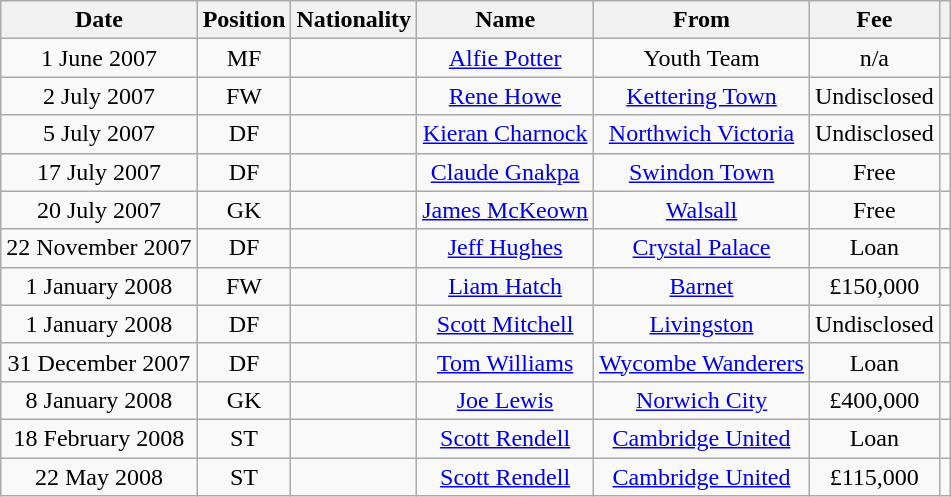<table class="wikitable" style="text-align:center;">
<tr>
<th>Date</th>
<th>Position</th>
<th>Nationality</th>
<th>Name</th>
<th>From</th>
<th>Fee</th>
<th></th>
</tr>
<tr>
<td>1 June 2007</td>
<td>MF</td>
<td></td>
<td><a href='#'>Alfie Potter</a></td>
<td>Youth Team</td>
<td>n/a</td>
<td></td>
</tr>
<tr>
<td>2 July 2007</td>
<td>FW</td>
<td></td>
<td><a href='#'>Rene Howe</a></td>
<td><a href='#'>Kettering Town</a></td>
<td>Undisclosed</td>
<td></td>
</tr>
<tr>
<td>5 July 2007</td>
<td>DF</td>
<td></td>
<td><a href='#'>Kieran Charnock</a></td>
<td><a href='#'>Northwich Victoria</a></td>
<td>Undisclosed</td>
<td></td>
</tr>
<tr>
<td>17 July 2007</td>
<td>DF</td>
<td></td>
<td><a href='#'>Claude Gnakpa</a></td>
<td><a href='#'>Swindon Town</a></td>
<td>Free</td>
<td></td>
</tr>
<tr>
<td>20 July 2007</td>
<td>GK</td>
<td></td>
<td><a href='#'>James McKeown</a></td>
<td><a href='#'>Walsall</a></td>
<td>Free</td>
<td></td>
</tr>
<tr>
<td>22 November 2007</td>
<td>DF</td>
<td></td>
<td><a href='#'>Jeff Hughes</a></td>
<td><a href='#'>Crystal Palace</a></td>
<td>Loan</td>
<td></td>
</tr>
<tr>
<td>1 January 2008</td>
<td>FW</td>
<td></td>
<td><a href='#'>Liam Hatch</a></td>
<td><a href='#'>Barnet</a></td>
<td>£150,000</td>
<td></td>
</tr>
<tr>
<td>1 January 2008</td>
<td>DF</td>
<td></td>
<td><a href='#'>Scott Mitchell</a></td>
<td><a href='#'>Livingston</a></td>
<td>Undisclosed</td>
<td></td>
</tr>
<tr>
<td>31 December 2007</td>
<td>DF</td>
<td></td>
<td><a href='#'>Tom Williams</a></td>
<td><a href='#'>Wycombe Wanderers</a></td>
<td>Loan</td>
<td></td>
</tr>
<tr>
<td>8 January 2008</td>
<td>GK</td>
<td></td>
<td><a href='#'>Joe Lewis</a></td>
<td><a href='#'>Norwich City</a></td>
<td>£400,000</td>
<td></td>
</tr>
<tr>
<td>18 February 2008</td>
<td>ST</td>
<td></td>
<td><a href='#'>Scott Rendell</a></td>
<td><a href='#'>Cambridge United</a></td>
<td>Loan</td>
<td></td>
</tr>
<tr>
<td>22 May 2008</td>
<td>ST</td>
<td></td>
<td><a href='#'>Scott Rendell</a></td>
<td><a href='#'>Cambridge United</a></td>
<td>£115,000</td>
<td></td>
</tr>
</table>
